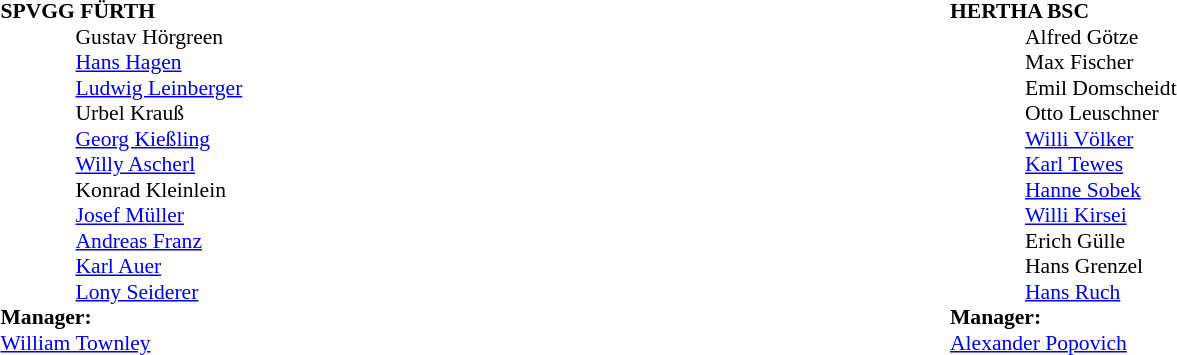<table width="100%">
<tr>
<td valign="top" width="50%"><br><table style="font-size: 90%" cellspacing="0" cellpadding="0">
<tr>
<td colspan="4"><strong>SPVGG FÜRTH</strong></td>
</tr>
<tr>
<th width="25"></th>
<th width="25"></th>
</tr>
<tr>
<td></td>
<td><strong></strong></td>
<td> Gustav Hörgreen</td>
</tr>
<tr>
<td></td>
<td><strong></strong></td>
<td> <a href='#'>Hans Hagen</a></td>
</tr>
<tr>
<td></td>
<td><strong></strong></td>
<td> <a href='#'>Ludwig Leinberger</a></td>
</tr>
<tr>
<td></td>
<td><strong></strong></td>
<td> Urbel Krauß</td>
</tr>
<tr>
<td></td>
<td><strong></strong></td>
<td> <a href='#'>Georg Kießling</a></td>
</tr>
<tr>
<td></td>
<td><strong></strong></td>
<td> <a href='#'>Willy Ascherl</a></td>
</tr>
<tr>
<td></td>
<td><strong></strong></td>
<td> Konrad Kleinlein</td>
</tr>
<tr>
<td></td>
<td><strong></strong></td>
<td> <a href='#'>Josef Müller</a></td>
</tr>
<tr>
<td></td>
<td><strong></strong></td>
<td> <a href='#'>Andreas Franz</a></td>
</tr>
<tr>
<td></td>
<td><strong></strong></td>
<td> <a href='#'>Karl Auer</a></td>
</tr>
<tr>
<td></td>
<td><strong></strong></td>
<td> <a href='#'>Lony Seiderer</a></td>
</tr>
<tr>
<td colspan=4><strong>Manager:</strong></td>
</tr>
<tr>
<td colspan="4"> <a href='#'>William Townley</a></td>
</tr>
</table>
</td>
<td valign="top"></td>
<td valign="top" width="50%"><br><table style="font-size: 90%" cellspacing="0" cellpadding="0">
<tr>
<td colspan="4"><strong>HERTHA BSC</strong></td>
</tr>
<tr>
<th width="25"></th>
<th width="25"></th>
</tr>
<tr>
<td></td>
<td><strong></strong></td>
<td> Alfred Götze</td>
</tr>
<tr>
<td></td>
<td><strong></strong></td>
<td> Max Fischer</td>
</tr>
<tr>
<td></td>
<td><strong></strong></td>
<td> Emil Domscheidt</td>
</tr>
<tr>
<td></td>
<td><strong></strong></td>
<td> Otto Leuschner</td>
</tr>
<tr>
<td></td>
<td><strong></strong></td>
<td> <a href='#'>Willi Völker</a></td>
</tr>
<tr>
<td></td>
<td><strong></strong></td>
<td> <a href='#'>Karl Tewes</a></td>
</tr>
<tr>
<td></td>
<td><strong></strong></td>
<td> <a href='#'>Hanne Sobek</a></td>
</tr>
<tr>
<td></td>
<td><strong></strong></td>
<td> <a href='#'>Willi Kirsei</a></td>
</tr>
<tr>
<td></td>
<td><strong></strong></td>
<td> Erich Gülle</td>
</tr>
<tr>
<td></td>
<td><strong></strong></td>
<td> Hans Grenzel</td>
</tr>
<tr>
<td></td>
<td><strong></strong></td>
<td> <a href='#'>Hans Ruch</a></td>
</tr>
<tr>
<td colspan=4><strong>Manager:</strong></td>
</tr>
<tr>
<td colspan="4"> <a href='#'>Alexander Popovich</a></td>
</tr>
</table>
</td>
</tr>
</table>
